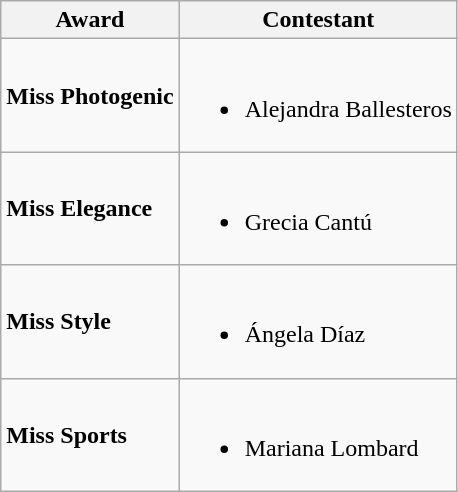<table class="wikitable">
<tr>
<th>Award</th>
<th>Contestant</th>
</tr>
<tr>
<td><strong>Miss Photogenic</strong></td>
<td><br><ul><li>Alejandra Ballesteros</li></ul></td>
</tr>
<tr>
<td><strong>Miss Elegance</strong></td>
<td><br><ul><li>Grecia Cantú</li></ul></td>
</tr>
<tr>
<td><strong>Miss Style</strong></td>
<td><br><ul><li>Ángela Díaz</li></ul></td>
</tr>
<tr>
<td><strong>Miss Sports</strong></td>
<td><br><ul><li>Mariana Lombard</li></ul></td>
</tr>
</table>
